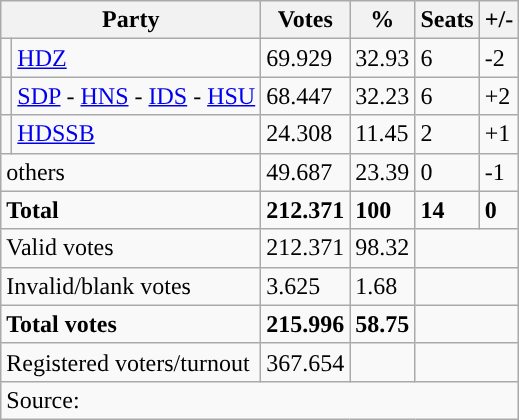<table class="wikitable" style="text-align: left;">
<tr>
<th colspan="2">Party</th>
<th>Votes</th>
<th>%</th>
<th>Seats</th>
<th>+/-</th>
</tr>
<tr>
<td style="background-color: "></td>
<td><a href='#'>HDZ</a></td>
<td>69.929</td>
<td>32.93</td>
<td>6</td>
<td>-2</td>
</tr>
<tr>
<td style="background-color: "></td>
<td><a href='#'>SDP</a> - <a href='#'>HNS</a> - <a href='#'>IDS</a> - <a href='#'>HSU</a></td>
<td>68.447</td>
<td>32.23</td>
<td>6</td>
<td>+2</td>
</tr>
<tr>
<td style="background-color: "></td>
<td><a href='#'>HDSSB</a></td>
<td>24.308</td>
<td>11.45</td>
<td>2</td>
<td>+1</td>
</tr>
<tr>
<td colspan="2">others</td>
<td>49.687</td>
<td>23.39</td>
<td>0</td>
<td>-1</td>
</tr>
<tr>
<td colspan="2"><strong>Total</strong></td>
<td><strong>212.371</strong></td>
<td><strong>100</strong></td>
<td><strong>14</strong></td>
<td><strong>0</strong></td>
</tr>
<tr>
<td colspan="2">Valid votes</td>
<td>212.371</td>
<td>98.32</td>
<td colspan="2"></td>
</tr>
<tr>
<td colspan="2">Invalid/blank votes</td>
<td>3.625</td>
<td>1.68</td>
<td colspan="2"></td>
</tr>
<tr>
<td colspan="2"><strong>Total votes</strong></td>
<td><strong>215.996</strong></td>
<td><strong>58.75</strong></td>
<td colspan="2"></td>
</tr>
<tr>
<td colspan="2">Registered voters/turnout</td>
<td votes14="5343">367.654</td>
<td></td>
<td colspan="2"></td>
</tr>
<tr>
<td colspan="6">Source: </td>
</tr>
</table>
